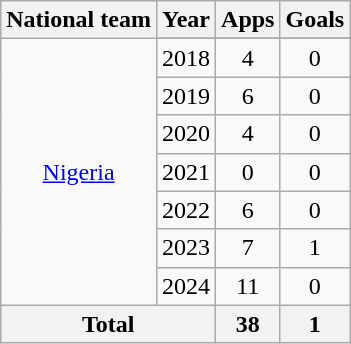<table class=wikitable style=text-align:center>
<tr>
<th>National team</th>
<th>Year</th>
<th>Apps</th>
<th>Goals</th>
</tr>
<tr>
<td rowspan=8><a href='#'>Nigeria</a></td>
</tr>
<tr>
<td>2018</td>
<td>4</td>
<td>0</td>
</tr>
<tr>
<td>2019</td>
<td>6</td>
<td>0</td>
</tr>
<tr>
<td>2020</td>
<td>4</td>
<td>0</td>
</tr>
<tr>
<td>2021</td>
<td>0</td>
<td>0</td>
</tr>
<tr>
<td>2022</td>
<td>6</td>
<td>0</td>
</tr>
<tr>
<td>2023</td>
<td>7</td>
<td>1</td>
</tr>
<tr>
<td>2024</td>
<td>11</td>
<td>0</td>
</tr>
<tr>
<th colspan="2">Total</th>
<th>38</th>
<th>1</th>
</tr>
</table>
